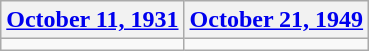<table class=wikitable>
<tr>
<th><a href='#'>October 11, 1931</a></th>
<th><a href='#'>October 21, 1949</a></th>
</tr>
<tr>
<td></td>
<td></td>
</tr>
</table>
